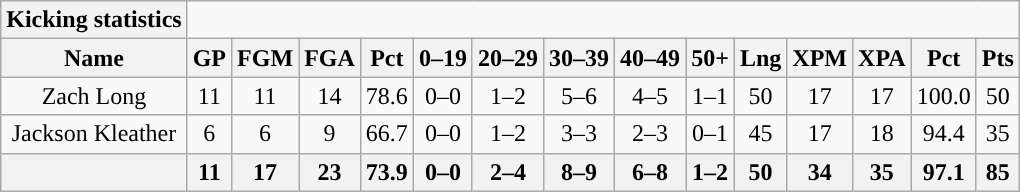<table class="wikitable sortable" style="text-align:center;">
<tr>
<th style="text-align:center; ">Kicking statistics</th>
</tr>
<tr>
<th>Name</th>
<th>GP</th>
<th>FGM</th>
<th>FGA</th>
<th>Pct</th>
<th>0–19</th>
<th>20–29</th>
<th>30–39</th>
<th>40–49</th>
<th>50+</th>
<th>Lng</th>
<th>XPM</th>
<th>XPA</th>
<th>Pct</th>
<th>Pts</th>
</tr>
<tr>
<td>Zach Long</td>
<td>11</td>
<td>11</td>
<td>14</td>
<td>78.6</td>
<td>0–0</td>
<td>1–2</td>
<td>5–6</td>
<td>4–5</td>
<td>1–1</td>
<td>50</td>
<td>17</td>
<td>17</td>
<td>100.0</td>
<td>50</td>
</tr>
<tr>
<td>Jackson Kleather</td>
<td>6</td>
<td>6</td>
<td>9</td>
<td>66.7</td>
<td>0–0</td>
<td>1–2</td>
<td>3–3</td>
<td>2–3</td>
<td>0–1</td>
<td>45</td>
<td>17</td>
<td>18</td>
<td>94.4</td>
<td>35</td>
</tr>
<tr>
<th colspan="1"></th>
<th>11</th>
<th>17</th>
<th>23</th>
<th>73.9</th>
<th>0–0</th>
<th>2–4</th>
<th>8–9</th>
<th>6–8</th>
<th>1–2</th>
<th>50</th>
<th>34</th>
<th>35</th>
<th>97.1</th>
<th>85</th>
</tr>
</table>
